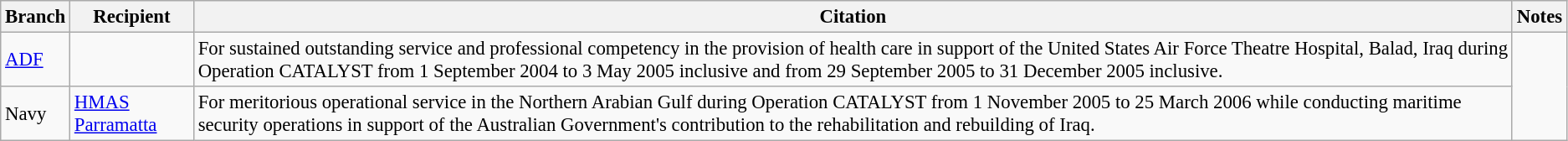<table class="wikitable" style="font-size:95%;">
<tr>
<th>Branch</th>
<th>Recipient</th>
<th>Citation</th>
<th>Notes</th>
</tr>
<tr>
<td><a href='#'>ADF</a></td>
<td></td>
<td>For sustained outstanding service and professional competency in the provision of health care in support of the United States Air Force Theatre Hospital, Balad, Iraq during Operation CATALYST from 1 September 2004 to 3 May 2005 inclusive and from 29 September 2005 to 31 December 2005 inclusive.</td>
<td rowspan=2></td>
</tr>
<tr>
<td>Navy</td>
<td><a href='#'>HMAS Parramatta</a></td>
<td>For meritorious operational service in the Northern Arabian Gulf during Operation CATALYST from 1 November 2005 to 25 March 2006 while conducting maritime security operations in support of the Australian Government's contribution to the rehabilitation and rebuilding of Iraq.</td>
</tr>
</table>
